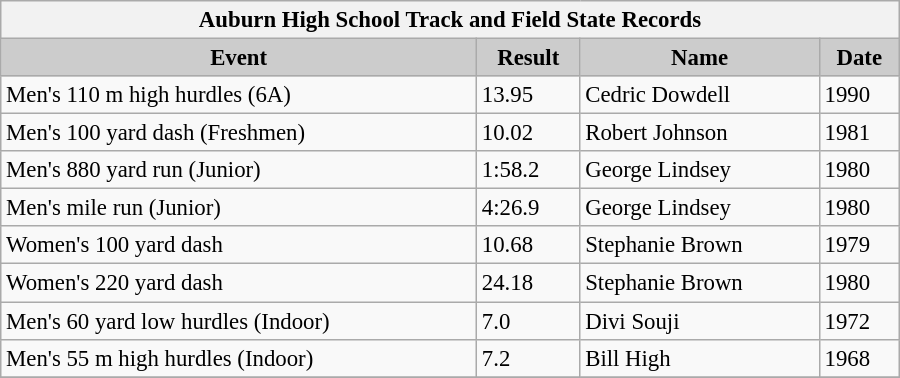<table class=wikitable style="width: 600px; font-size: 95%;">
<tr>
<th colspan="4">Auburn High School Track and Field State Records</th>
</tr>
<tr>
<th style="background:#cccccc;">Event</th>
<th style="background:#cccccc;">Result</th>
<th style="background:#cccccc;">Name</th>
<th style="background:#cccccc;">Date</th>
</tr>
<tr>
<td>Men's 110 m high hurdles (6A)</td>
<td>13.95</td>
<td>Cedric Dowdell</td>
<td>1990</td>
</tr>
<tr>
<td>Men's 100 yard dash (Freshmen)</td>
<td>10.02</td>
<td>Robert Johnson</td>
<td>1981</td>
</tr>
<tr>
<td>Men's 880 yard run (Junior)</td>
<td>1:58.2</td>
<td>George Lindsey</td>
<td>1980</td>
</tr>
<tr>
<td>Men's mile run (Junior)</td>
<td>4:26.9</td>
<td>George Lindsey</td>
<td>1980</td>
</tr>
<tr>
<td>Women's 100 yard dash</td>
<td>10.68</td>
<td>Stephanie Brown</td>
<td>1979</td>
</tr>
<tr>
<td>Women's 220 yard dash</td>
<td>24.18</td>
<td>Stephanie Brown</td>
<td>1980</td>
</tr>
<tr>
<td>Men's 60 yard low hurdles (Indoor)</td>
<td>7.0</td>
<td>Divi Souji</td>
<td>1972</td>
</tr>
<tr>
<td>Men's 55 m high hurdles (Indoor)</td>
<td>7.2</td>
<td>Bill High</td>
<td>1968</td>
</tr>
<tr>
</tr>
</table>
